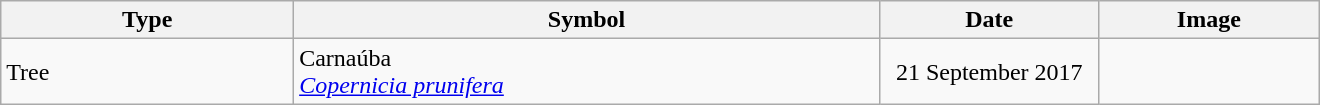<table class="wikitable">
<tr>
<th width="20%">Type</th>
<th width="40%">Symbol</th>
<th width="15%">Date</th>
<th width="15%">Image</th>
</tr>
<tr>
<td>Tree</td>
<td>Carnaúba<br><em><a href='#'>Copernicia prunifera</a></em></td>
<td align="center">21 September 2017</td>
<td align="center"></td>
</tr>
</table>
